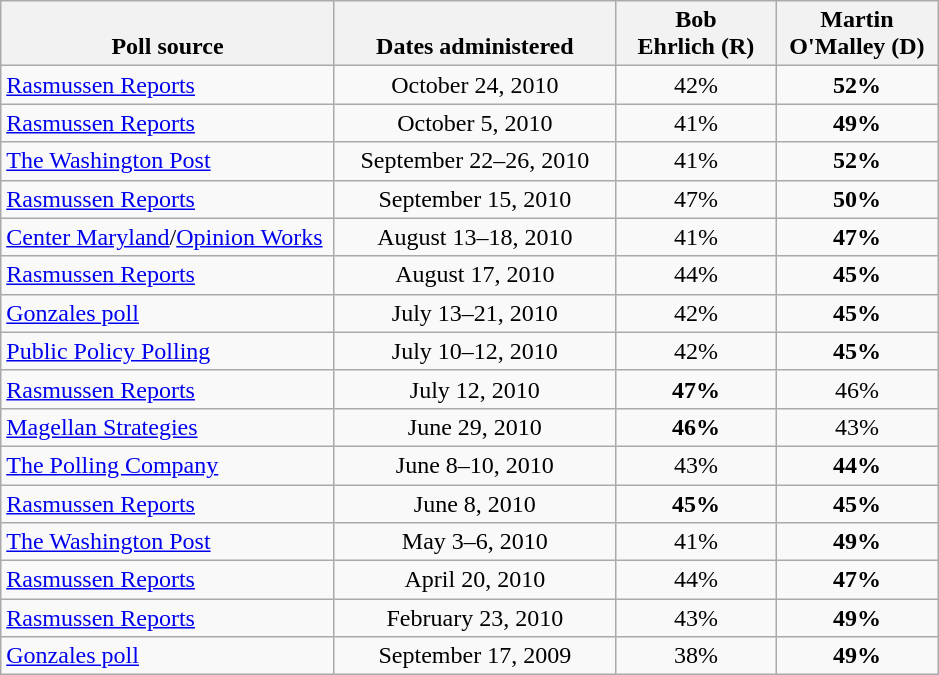<table class="wikitable" style="text-align:center">
<tr valign=bottom>
<th style="width:215px;">Poll source</th>
<th style="width:180px;">Dates administered</th>
<th style="width:100px;">Bob<br>Ehrlich (R)</th>
<th style="width:100px;">Martin<br>O'Malley (D)</th>
</tr>
<tr>
<td align=left><a href='#'>Rasmussen Reports</a></td>
<td>October 24, 2010</td>
<td>42%</td>
<td><strong>52%</strong></td>
</tr>
<tr>
<td align=left><a href='#'>Rasmussen Reports</a></td>
<td>October 5, 2010</td>
<td>41%</td>
<td><strong>49%</strong></td>
</tr>
<tr>
<td align=left><a href='#'>The Washington Post</a></td>
<td>September 22–26, 2010</td>
<td>41%</td>
<td><strong>52%</strong></td>
</tr>
<tr>
<td align=left><a href='#'>Rasmussen Reports</a></td>
<td>September 15, 2010</td>
<td>47%</td>
<td><strong>50%</strong></td>
</tr>
<tr>
<td align=left><a href='#'>Center Maryland</a>/<a href='#'>Opinion Works</a></td>
<td>August 13–18, 2010</td>
<td>41%</td>
<td><strong>47%</strong></td>
</tr>
<tr>
<td align=left><a href='#'>Rasmussen Reports</a></td>
<td>August 17, 2010</td>
<td>44%</td>
<td><strong>45%</strong></td>
</tr>
<tr>
<td align=left><a href='#'>Gonzales poll</a></td>
<td>July 13–21, 2010</td>
<td>42%</td>
<td><strong>45%</strong></td>
</tr>
<tr>
<td align=left><a href='#'>Public Policy Polling</a></td>
<td>July 10–12, 2010</td>
<td>42%</td>
<td><strong>45%</strong></td>
</tr>
<tr>
<td align=left><a href='#'>Rasmussen Reports</a></td>
<td>July 12, 2010</td>
<td><strong>47%</strong></td>
<td>46%</td>
</tr>
<tr>
<td align=left><a href='#'>Magellan Strategies</a></td>
<td>June 29, 2010</td>
<td><strong>46%</strong></td>
<td>43%</td>
</tr>
<tr>
<td align=left><a href='#'>The Polling Company</a></td>
<td>June 8–10, 2010</td>
<td>43%</td>
<td><strong>44%</strong></td>
</tr>
<tr>
<td align=left><a href='#'>Rasmussen Reports</a></td>
<td>June 8, 2010</td>
<td><strong>45%</strong></td>
<td><strong>45%</strong></td>
</tr>
<tr>
<td align=left><a href='#'>The Washington Post</a></td>
<td>May 3–6, 2010</td>
<td>41%</td>
<td><strong>49%</strong></td>
</tr>
<tr>
<td align=left><a href='#'>Rasmussen Reports</a></td>
<td>April 20, 2010</td>
<td>44%</td>
<td><strong>47%</strong></td>
</tr>
<tr>
<td align=left><a href='#'>Rasmussen Reports</a></td>
<td>February 23, 2010</td>
<td>43%</td>
<td><strong>49%</strong></td>
</tr>
<tr>
<td align=left><a href='#'>Gonzales poll</a></td>
<td>September 17, 2009</td>
<td>38%</td>
<td><strong>49%</strong></td>
</tr>
</table>
